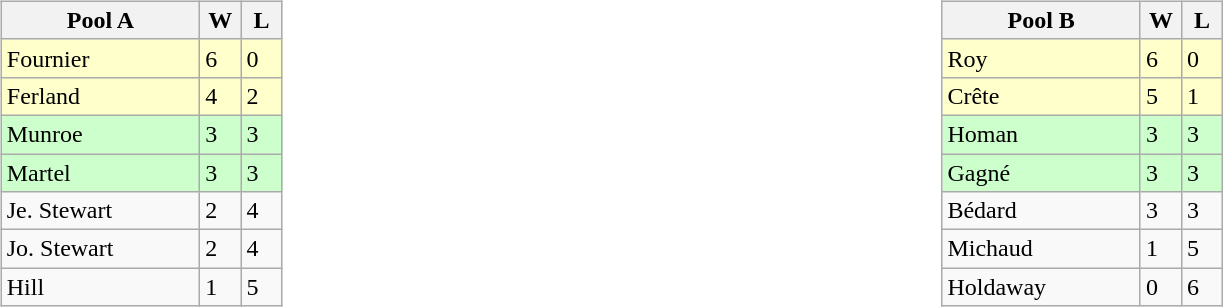<table table>
<tr>
<td valign=top width=10%><br><table class=wikitable>
<tr>
<th width=125>Pool A</th>
<th width=20>W</th>
<th width=20>L</th>
</tr>
<tr bgcolor=#ffffcc>
<td>Fournier</td>
<td>6</td>
<td>0</td>
</tr>
<tr bgcolor=#ffffcc>
<td>Ferland</td>
<td>4</td>
<td>2</td>
</tr>
<tr bgcolor=#ccffcc>
<td>Munroe</td>
<td>3</td>
<td>3</td>
</tr>
<tr bgcolor=#ccffcc>
<td>Martel</td>
<td>3</td>
<td>3</td>
</tr>
<tr>
<td>Je. Stewart</td>
<td>2</td>
<td>4</td>
</tr>
<tr>
<td>Jo. Stewart</td>
<td>2</td>
<td>4</td>
</tr>
<tr>
<td>Hill</td>
<td>1</td>
<td>5</td>
</tr>
</table>
</td>
<td valign=top width=10%><br><table class=wikitable>
<tr>
<th width=125>Pool B</th>
<th width=20>W</th>
<th width=20>L</th>
</tr>
<tr bgcolor=#ffffcc>
<td>Roy</td>
<td>6</td>
<td>0</td>
</tr>
<tr bgcolor=#ffffcc>
<td>Crête</td>
<td>5</td>
<td>1</td>
</tr>
<tr bgcolor=#ccffcc>
<td>Homan</td>
<td>3</td>
<td>3</td>
</tr>
<tr bgcolor=#ccffcc>
<td>Gagné</td>
<td>3</td>
<td>3</td>
</tr>
<tr>
<td>Bédard</td>
<td>3</td>
<td>3</td>
</tr>
<tr>
<td>Michaud</td>
<td>1</td>
<td>5</td>
</tr>
<tr>
<td>Holdaway</td>
<td>0</td>
<td>6</td>
</tr>
</table>
</td>
</tr>
</table>
